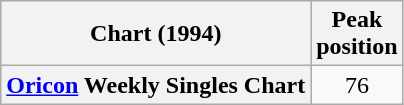<table class="wikitable plainrowheaders" style="text-align:center;">
<tr>
<th>Chart (1994)</th>
<th>Peak<br>position</th>
</tr>
<tr>
<th scope="row"><a href='#'>Oricon</a> Weekly Singles Chart</th>
<td>76</td>
</tr>
</table>
